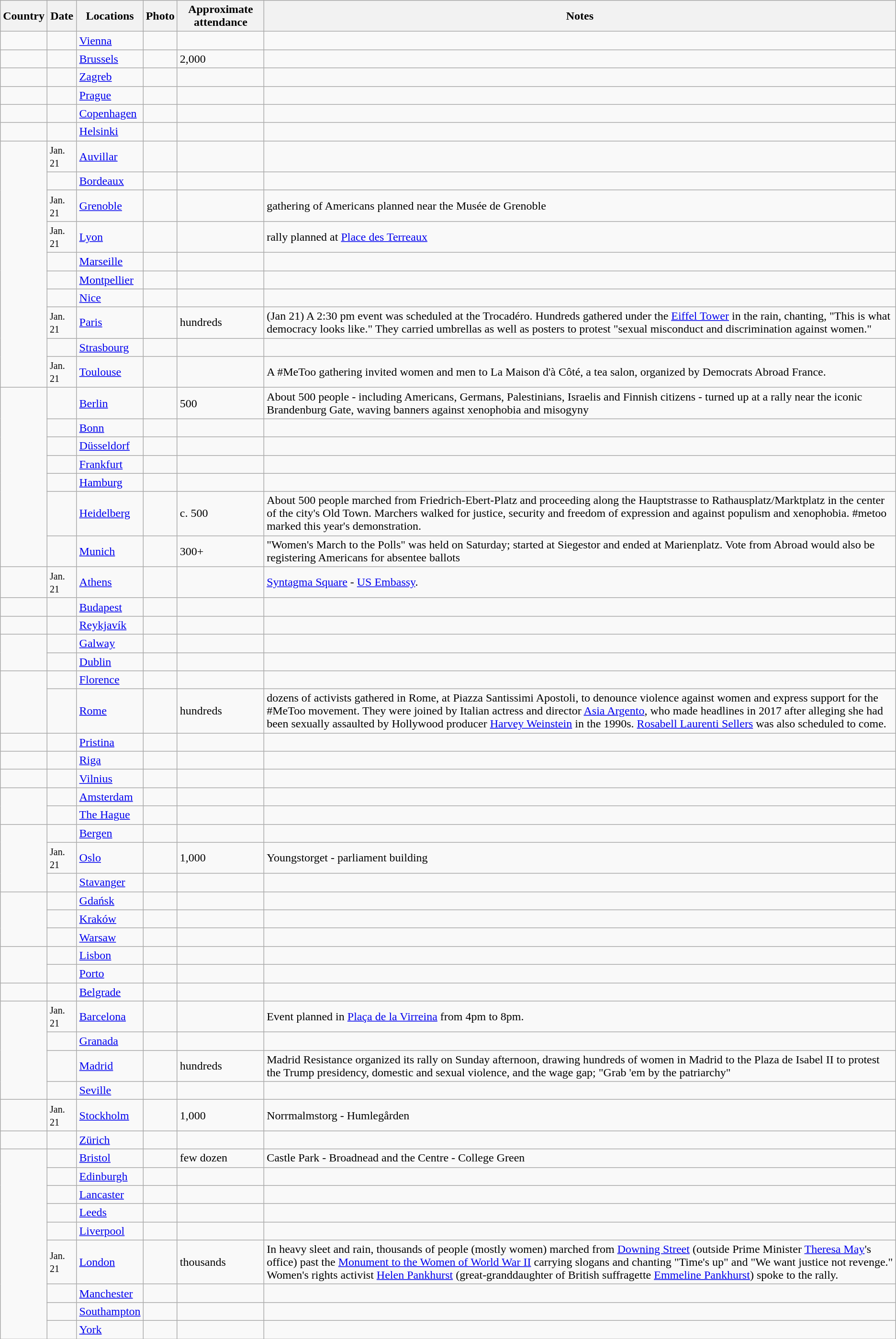<table class="wikitable sortable">
<tr>
<th scope="col">Country</th>
<th scope="col">Date</th>
<th scope="col">Locations</th>
<th scope="col" class="unsortable">Photo</th>
<th scope="col" data-sort-type="number">Approximate attendance</th>
<th scope="col">Notes</th>
</tr>
<tr>
<td></td>
<td></td>
<td><a href='#'>Vienna</a></td>
<td></td>
<td></td>
<td></td>
</tr>
<tr>
<td></td>
<td></td>
<td><a href='#'>Brussels</a></td>
<td></td>
<td>2,000</td>
<td></td>
</tr>
<tr>
<td></td>
<td></td>
<td><a href='#'>Zagreb</a></td>
<td></td>
<td></td>
<td></td>
</tr>
<tr>
<td></td>
<td></td>
<td><a href='#'>Prague</a></td>
<td></td>
<td></td>
<td></td>
</tr>
<tr>
<td></td>
<td></td>
<td><a href='#'>Copenhagen</a></td>
<td></td>
<td></td>
<td></td>
</tr>
<tr>
<td></td>
<td></td>
<td><a href='#'>Helsinki</a></td>
<td></td>
<td></td>
<td></td>
</tr>
<tr>
<td rowspan="10"></td>
<td><small>Jan. 21</small></td>
<td><a href='#'>Auvillar</a></td>
<td></td>
<td></td>
<td></td>
</tr>
<tr>
<td></td>
<td><a href='#'>Bordeaux</a></td>
<td></td>
<td></td>
<td></td>
</tr>
<tr>
<td><small>Jan. 21</small></td>
<td><a href='#'>Grenoble</a></td>
<td></td>
<td></td>
<td>gathering of Americans planned near the Musée de Grenoble</td>
</tr>
<tr>
<td><small>Jan. 21</small></td>
<td><a href='#'>Lyon</a></td>
<td></td>
<td></td>
<td>rally planned at <a href='#'>Place des Terreaux</a></td>
</tr>
<tr>
<td></td>
<td><a href='#'>Marseille</a></td>
<td></td>
<td></td>
<td></td>
</tr>
<tr>
<td></td>
<td><a href='#'>Montpellier</a></td>
<td></td>
<td></td>
<td></td>
</tr>
<tr>
<td></td>
<td><a href='#'>Nice</a></td>
<td></td>
<td></td>
<td></td>
</tr>
<tr>
<td><small>Jan. 21</small></td>
<td><a href='#'>Paris</a></td>
<td></td>
<td data-sort-value="199">hundreds</td>
<td>(Jan 21) A 2:30 pm event was scheduled at the Trocadéro. Hundreds gathered under the <a href='#'>Eiffel Tower</a> in the rain, chanting, "This is what democracy looks like." They carried umbrellas as well as posters to protest "sexual misconduct and discrimination against women."</td>
</tr>
<tr>
<td></td>
<td><a href='#'>Strasbourg</a></td>
<td></td>
<td></td>
<td></td>
</tr>
<tr>
<td><small>Jan. 21</small></td>
<td><a href='#'>Toulouse</a></td>
<td></td>
<td></td>
<td>A #MeToo gathering invited women and men to La Maison d'à Côté, a tea salon, organized by Democrats Abroad France.</td>
</tr>
<tr>
<td rowspan=7></td>
<td></td>
<td><a href='#'>Berlin</a></td>
<td></td>
<td>500</td>
<td>About 500 people - including Americans, Germans, Palestinians, Israelis and Finnish citizens - turned up at a rally near the iconic Brandenburg Gate, waving banners against xenophobia and misogyny</td>
</tr>
<tr>
<td></td>
<td><a href='#'>Bonn</a></td>
<td></td>
<td></td>
<td></td>
</tr>
<tr>
<td></td>
<td><a href='#'>Düsseldorf</a></td>
<td></td>
<td></td>
<td></td>
</tr>
<tr>
<td></td>
<td><a href='#'>Frankfurt</a></td>
<td></td>
<td></td>
<td></td>
</tr>
<tr>
<td></td>
<td><a href='#'>Hamburg</a></td>
<td></td>
<td></td>
<td></td>
</tr>
<tr>
<td></td>
<td><a href='#'>Heidelberg</a></td>
<td></td>
<td data-sort-value="500">c. 500</td>
<td>About 500 people marched from Friedrich-Ebert-Platz and proceeding along the Hauptstrasse to Rathausplatz/Marktplatz in the center of the city's Old Town. Marchers walked for justice, security and freedom of expression and against populism and xenophobia. #metoo marked this year's demonstration.</td>
</tr>
<tr>
<td></td>
<td><a href='#'>Munich</a></td>
<td></td>
<td data-sort-value="301">300+</td>
<td>"Women's March to the Polls" was held on Saturday; started at Siegestor and ended at Marienplatz. Vote from Abroad would also be registering Americans for absentee ballots</td>
</tr>
<tr>
<td></td>
<td><small>Jan. 21</small></td>
<td><a href='#'>Athens</a></td>
<td></td>
<td></td>
<td><a href='#'>Syntagma Square</a> - <a href='#'>US Embassy</a>.</td>
</tr>
<tr>
<td></td>
<td></td>
<td><a href='#'>Budapest</a></td>
<td></td>
<td></td>
<td></td>
</tr>
<tr>
<td></td>
<td></td>
<td><a href='#'>Reykjavík</a></td>
<td></td>
<td></td>
<td></td>
</tr>
<tr>
<td rowspan="2"></td>
<td></td>
<td><a href='#'>Galway</a></td>
<td></td>
<td></td>
<td></td>
</tr>
<tr>
<td></td>
<td><a href='#'>Dublin</a></td>
<td></td>
<td></td>
<td></td>
</tr>
<tr>
<td rowspan="2"></td>
<td></td>
<td><a href='#'>Florence</a></td>
<td></td>
<td></td>
<td></td>
</tr>
<tr>
<td></td>
<td><a href='#'>Rome</a></td>
<td></td>
<td data-sort-value="199">hundreds</td>
<td>dozens of activists gathered in Rome, at Piazza Santissimi Apostoli, to denounce violence against women and express support for the #MeToo movement. They were joined by Italian actress and director <a href='#'>Asia Argento</a>, who made headlines in 2017 after alleging she had been sexually assaulted by Hollywood producer <a href='#'>Harvey Weinstein</a> in the 1990s. <a href='#'>Rosabell Laurenti Sellers</a> was also scheduled to come.</td>
</tr>
<tr>
<td></td>
<td></td>
<td><a href='#'>Pristina</a></td>
<td></td>
<td></td>
<td></td>
</tr>
<tr>
<td></td>
<td></td>
<td><a href='#'>Riga</a></td>
<td></td>
<td></td>
<td></td>
</tr>
<tr>
<td></td>
<td></td>
<td><a href='#'>Vilnius</a></td>
<td></td>
<td></td>
<td></td>
</tr>
<tr>
<td rowspan="2"></td>
<td></td>
<td><a href='#'>Amsterdam</a></td>
<td></td>
<td></td>
<td></td>
</tr>
<tr>
<td></td>
<td><a href='#'>The Hague</a></td>
<td></td>
<td></td>
<td></td>
</tr>
<tr>
<td rowspan="3"></td>
<td></td>
<td><a href='#'>Bergen</a></td>
<td></td>
<td></td>
<td></td>
</tr>
<tr>
<td><small>Jan. 21</small></td>
<td><a href='#'>Oslo</a></td>
<td></td>
<td>1,000</td>
<td>Youngstorget - parliament building</td>
</tr>
<tr>
<td></td>
<td><a href='#'>Stavanger</a></td>
<td></td>
<td></td>
<td></td>
</tr>
<tr>
<td rowspan="3"></td>
<td></td>
<td><a href='#'>Gdańsk</a></td>
<td></td>
<td></td>
<td></td>
</tr>
<tr>
<td></td>
<td><a href='#'>Kraków</a></td>
<td></td>
<td></td>
<td></td>
</tr>
<tr>
<td></td>
<td><a href='#'>Warsaw</a></td>
<td></td>
<td></td>
<td></td>
</tr>
<tr>
<td rowspan="2"></td>
<td></td>
<td><a href='#'>Lisbon</a></td>
<td></td>
<td></td>
<td></td>
</tr>
<tr>
<td></td>
<td><a href='#'>Porto</a></td>
<td></td>
<td></td>
<td></td>
</tr>
<tr>
<td></td>
<td></td>
<td><a href='#'>Belgrade</a></td>
<td></td>
<td></td>
<td></td>
</tr>
<tr>
<td rowspan="4"></td>
<td><small>Jan. 21</small></td>
<td><a href='#'>Barcelona</a></td>
<td></td>
<td></td>
<td>Event planned in <a href='#'>Plaça de la Virreina</a> from 4pm to 8pm.</td>
</tr>
<tr>
<td></td>
<td><a href='#'>Granada</a></td>
<td></td>
<td></td>
<td></td>
</tr>
<tr>
<td></td>
<td><a href='#'>Madrid</a></td>
<td></td>
<td data-sort-value="199">hundreds</td>
<td>Madrid Resistance organized its rally on Sunday afternoon, drawing hundreds of women in Madrid to the Plaza de Isabel II to protest the Trump presidency, domestic and sexual violence, and the wage gap; "Grab 'em by the patriarchy"</td>
</tr>
<tr>
<td></td>
<td><a href='#'>Seville</a></td>
<td></td>
<td></td>
<td></td>
</tr>
<tr>
<td rowspan="1"></td>
<td><small>Jan. 21</small></td>
<td><a href='#'>Stockholm</a></td>
<td></td>
<td>1,000</td>
<td>Norrmalmstorg - Humlegården</td>
</tr>
<tr>
<td></td>
<td></td>
<td><a href='#'>Zürich</a></td>
<td></td>
<td></td>
<td></td>
</tr>
<tr>
<td rowspan="9"></td>
<td></td>
<td><a href='#'>Bristol</a></td>
<td></td>
<td data-sort-value="36">few dozen</td>
<td>Castle Park - Broadnead and the Centre - College Green</td>
</tr>
<tr>
<td></td>
<td><a href='#'>Edinburgh</a></td>
<td></td>
<td></td>
<td></td>
</tr>
<tr>
<td></td>
<td><a href='#'>Lancaster</a></td>
<td></td>
<td></td>
<td></td>
</tr>
<tr>
<td></td>
<td><a href='#'>Leeds</a></td>
<td></td>
<td></td>
<td></td>
</tr>
<tr>
<td></td>
<td><a href='#'>Liverpool</a></td>
<td></td>
<td></td>
<td></td>
</tr>
<tr>
<td><small>Jan. 21</small></td>
<td><a href='#'>London</a></td>
<td></td>
<td data-sort-value="1,999">thousands</td>
<td>In heavy sleet and rain, thousands of people (mostly women) marched from <a href='#'>Downing Street</a> (outside Prime Minister <a href='#'>Theresa May</a>'s office) past the <a href='#'>Monument to the Women of World War II</a> carrying slogans and chanting "Time's up" and "We want justice not revenge."  Women's rights activist <a href='#'>Helen Pankhurst</a> (great-granddaughter of British suffragette <a href='#'>Emmeline Pankhurst</a>) spoke to the rally.</td>
</tr>
<tr>
<td></td>
<td><a href='#'>Manchester</a></td>
<td></td>
<td></td>
<td></td>
</tr>
<tr>
<td></td>
<td><a href='#'>Southampton</a></td>
<td></td>
<td></td>
<td></td>
</tr>
<tr>
<td></td>
<td><a href='#'>York</a></td>
<td></td>
<td></td>
<td></td>
</tr>
</table>
